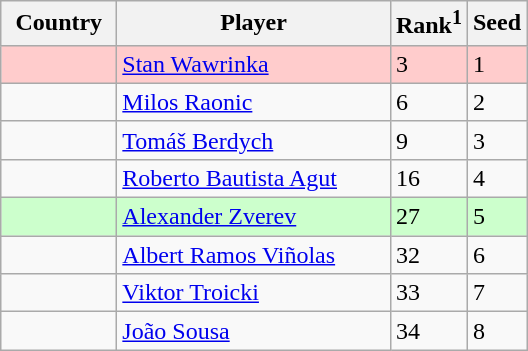<table class="sortable wikitable">
<tr>
<th width="70">Country</th>
<th width="175">Player</th>
<th>Rank<sup>1</sup></th>
<th>Seed</th>
</tr>
<tr style="background:#fcc;">
<td></td>
<td><a href='#'>Stan Wawrinka</a></td>
<td>3</td>
<td>1</td>
</tr>
<tr>
<td></td>
<td><a href='#'>Milos Raonic</a></td>
<td>6</td>
<td>2</td>
</tr>
<tr>
<td></td>
<td><a href='#'>Tomáš Berdych</a></td>
<td>9</td>
<td>3</td>
</tr>
<tr>
<td></td>
<td><a href='#'>Roberto Bautista Agut</a></td>
<td>16</td>
<td>4</td>
</tr>
<tr style="background:#cfc;">
<td></td>
<td><a href='#'>Alexander Zverev</a></td>
<td>27</td>
<td>5</td>
</tr>
<tr>
<td></td>
<td><a href='#'>Albert Ramos Viñolas</a></td>
<td>32</td>
<td>6</td>
</tr>
<tr>
<td></td>
<td><a href='#'>Viktor Troicki</a></td>
<td>33</td>
<td>7</td>
</tr>
<tr>
<td></td>
<td><a href='#'>João Sousa</a></td>
<td>34</td>
<td>8</td>
</tr>
</table>
